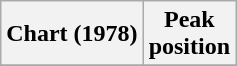<table class="wikitable plainrowheaders">
<tr>
<th scope="col">Chart (1978)</th>
<th scope="col">Peak<br>position</th>
</tr>
<tr>
</tr>
</table>
